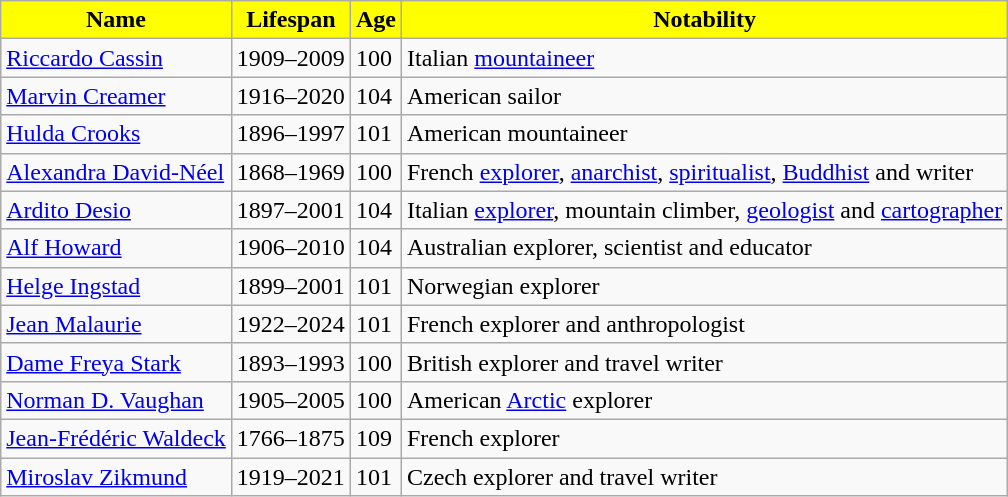<table class="wikitable sortable">
<tr>
<th style="background-color: yellow">Name</th>
<th style="background-color: yellow">Lifespan</th>
<th style="background-color: yellow">Age</th>
<th style="background-color: yellow">Notability</th>
</tr>
<tr>
<td><a href='#'>Riccardo Cassin</a></td>
<td>1909–2009</td>
<td>100</td>
<td>Italian <a href='#'>mountaineer</a></td>
</tr>
<tr>
<td><a href='#'>Marvin Creamer</a></td>
<td>1916–2020</td>
<td>104</td>
<td>American sailor</td>
</tr>
<tr>
<td><a href='#'>Hulda Crooks</a></td>
<td>1896–1997</td>
<td>101</td>
<td>American mountaineer</td>
</tr>
<tr>
<td><a href='#'>Alexandra David-Néel</a></td>
<td>1868–1969</td>
<td>100</td>
<td>French <a href='#'>explorer</a>, <a href='#'>anarchist</a>, <a href='#'>spiritualist</a>, <a href='#'>Buddhist</a> and writer</td>
</tr>
<tr>
<td><a href='#'>Ardito Desio</a></td>
<td>1897–2001</td>
<td>104</td>
<td>Italian <a href='#'>explorer</a>, mountain climber, <a href='#'>geologist</a> and <a href='#'>cartographer</a></td>
</tr>
<tr>
<td><a href='#'>Alf Howard</a></td>
<td>1906–2010</td>
<td>104</td>
<td>Australian explorer, scientist and educator</td>
</tr>
<tr>
<td><a href='#'>Helge Ingstad</a></td>
<td>1899–2001</td>
<td>101</td>
<td>Norwegian explorer</td>
</tr>
<tr>
<td><a href='#'>Jean Malaurie</a></td>
<td>1922–2024</td>
<td>101</td>
<td>French explorer and anthropologist</td>
</tr>
<tr>
<td><a href='#'>Dame Freya Stark</a></td>
<td>1893–1993</td>
<td>100</td>
<td>British explorer and travel writer</td>
</tr>
<tr>
<td><a href='#'>Norman D. Vaughan</a></td>
<td>1905–2005</td>
<td>100</td>
<td>American <a href='#'>Arctic</a> explorer</td>
</tr>
<tr>
<td><a href='#'>Jean-Frédéric Waldeck</a></td>
<td>1766–1875</td>
<td>109</td>
<td>French explorer</td>
</tr>
<tr>
<td><a href='#'>Miroslav Zikmund</a></td>
<td>1919–2021</td>
<td>101</td>
<td>Czech explorer and travel writer</td>
</tr>
</table>
